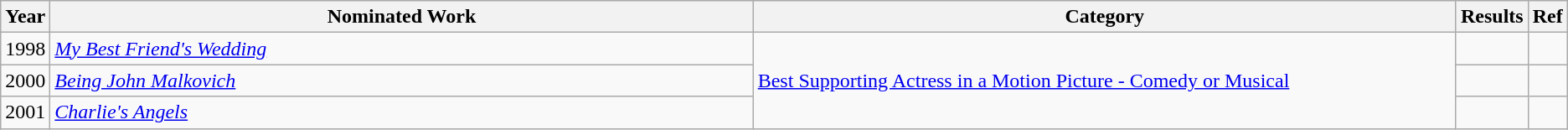<table class="wikitable">
<tr>
<th scope="col" style="width:1em;">Year</th>
<th scope="col" style="width:35em;">Nominated Work</th>
<th scope="col" style="width:35em;">Category</th>
<th scope="col" style="width:1em;">Results</th>
<th scope="col" style="width:1em;">Ref</th>
</tr>
<tr>
<td>1998</td>
<td><em><a href='#'>My Best Friend's Wedding</a></em></td>
<td rowspan="3"><a href='#'>Best Supporting Actress in a Motion Picture - Comedy or Musical</a></td>
<td></td>
<td></td>
</tr>
<tr>
<td>2000</td>
<td><em><a href='#'>Being John Malkovich</a></em></td>
<td></td>
<td></td>
</tr>
<tr>
<td>2001</td>
<td><em><a href='#'>Charlie's Angels</a></em></td>
<td></td>
<td></td>
</tr>
</table>
